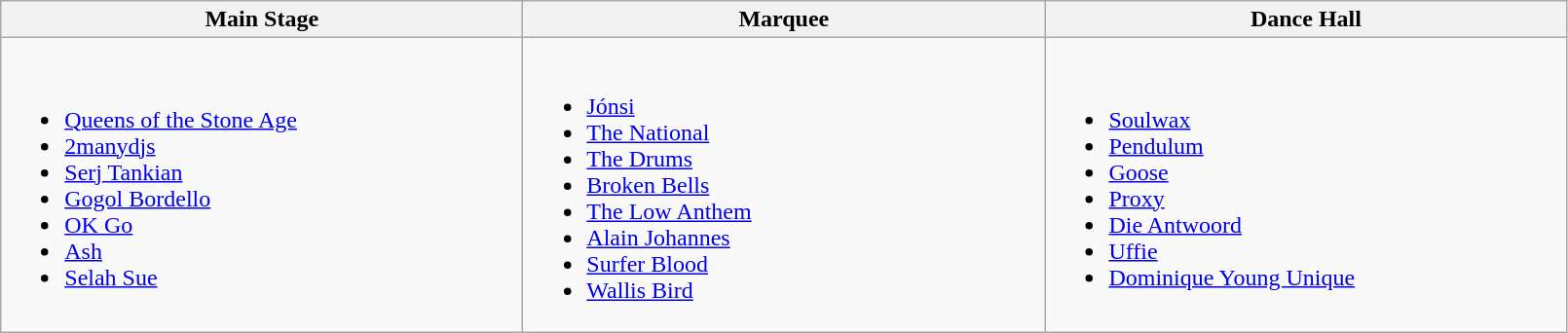<table class="wikitable">
<tr>
<th width="350" rowspan="1">Main Stage</th>
<th width="350" rowspan="1">Marquee</th>
<th width="350" rowspan="1">Dance Hall</th>
</tr>
<tr>
<td><br><ul><li><a href='#'>Queens of the Stone Age</a></li><li><a href='#'>2manydjs</a></li><li><a href='#'>Serj Tankian</a></li><li><a href='#'>Gogol Bordello</a></li><li><a href='#'>OK Go</a></li><li><a href='#'>Ash</a></li><li><a href='#'>Selah Sue</a></li></ul></td>
<td><br><ul><li><a href='#'>Jónsi</a></li><li><a href='#'>The National</a></li><li><a href='#'>The Drums</a></li><li><a href='#'>Broken Bells</a></li><li><a href='#'>The Low Anthem</a></li><li><a href='#'>Alain Johannes</a></li><li><a href='#'>Surfer Blood</a></li><li><a href='#'>Wallis Bird</a></li></ul></td>
<td><br><ul><li><a href='#'>Soulwax</a></li><li><a href='#'>Pendulum</a></li><li><a href='#'>Goose</a></li><li><a href='#'>Proxy</a></li><li><a href='#'>Die Antwoord</a></li><li><a href='#'>Uffie</a></li><li><a href='#'>Dominique Young Unique</a></li></ul></td>
</tr>
</table>
